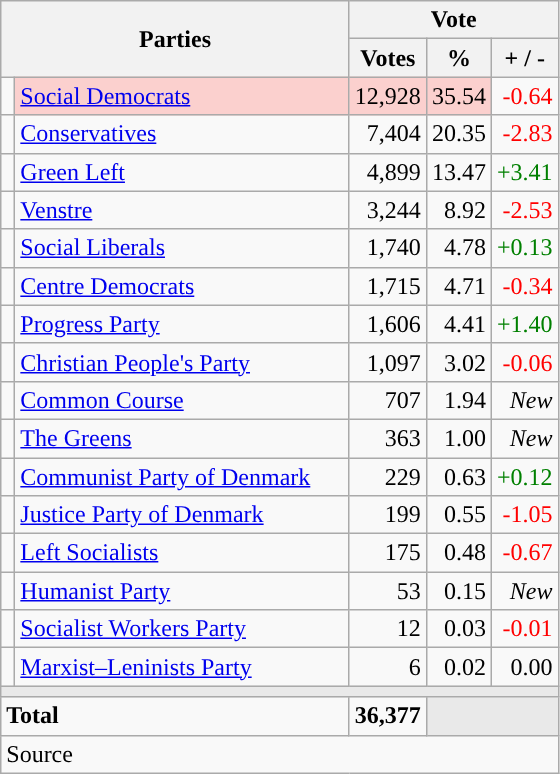<table class="wikitable" style="text-align:right;">
<tr>
<th style="text-align:centre;" rowspan="2" colspan="2" width="225">Parties</th>
<th colspan="3">Vote</th>
</tr>
<tr>
<th width="15">Votes</th>
<th width="15">%</th>
<th width="15">+ / -</th>
</tr>
<tr>
<td width="2" style="color:inherit;background:"></td>
<td bgcolor=#fbd0ce  align="left"><a href='#'>Social Democrats</a></td>
<td bgcolor=#fbd0ce>12,928</td>
<td bgcolor=#fbd0ce>35.54</td>
<td style=color:red;>-0.64</td>
</tr>
<tr>
<td width="2" style="color:inherit;background:"></td>
<td align="left"><a href='#'>Conservatives</a></td>
<td>7,404</td>
<td>20.35</td>
<td style=color:red;>-2.83</td>
</tr>
<tr>
<td width="2" style="color:inherit;background:"></td>
<td align="left"><a href='#'>Green Left</a></td>
<td>4,899</td>
<td>13.47</td>
<td style=color:green;>+3.41</td>
</tr>
<tr>
<td width="2" style="color:inherit;background:"></td>
<td align="left"><a href='#'>Venstre</a></td>
<td>3,244</td>
<td>8.92</td>
<td style=color:red;>-2.53</td>
</tr>
<tr>
<td width="2" style="color:inherit;background:"></td>
<td align="left"><a href='#'>Social Liberals</a></td>
<td>1,740</td>
<td>4.78</td>
<td style=color:green;>+0.13</td>
</tr>
<tr>
<td width="2" style="color:inherit;background:"></td>
<td align="left"><a href='#'>Centre Democrats</a></td>
<td>1,715</td>
<td>4.71</td>
<td style=color:red;>-0.34</td>
</tr>
<tr>
<td width="2" style="color:inherit;background:"></td>
<td align="left"><a href='#'>Progress Party</a></td>
<td>1,606</td>
<td>4.41</td>
<td style=color:green;>+1.40</td>
</tr>
<tr>
<td width="2" style="color:inherit;background:"></td>
<td align="left"><a href='#'>Christian People's Party</a></td>
<td>1,097</td>
<td>3.02</td>
<td style=color:red;>-0.06</td>
</tr>
<tr>
<td width="2" style="color:inherit;background:"></td>
<td align="left"><a href='#'>Common Course</a></td>
<td>707</td>
<td>1.94</td>
<td><em>New</em></td>
</tr>
<tr>
<td width="2" style="color:inherit;background:"></td>
<td align="left"><a href='#'>The Greens</a></td>
<td>363</td>
<td>1.00</td>
<td><em>New</em></td>
</tr>
<tr>
<td width="2" style="color:inherit;background:"></td>
<td align="left"><a href='#'>Communist Party of Denmark</a></td>
<td>229</td>
<td>0.63</td>
<td style=color:green;>+0.12</td>
</tr>
<tr>
<td width="2" style="color:inherit;background:"></td>
<td align="left"><a href='#'>Justice Party of Denmark</a></td>
<td>199</td>
<td>0.55</td>
<td style=color:red;>-1.05</td>
</tr>
<tr>
<td width="2" style="color:inherit;background:"></td>
<td align="left"><a href='#'>Left Socialists</a></td>
<td>175</td>
<td>0.48</td>
<td style=color:red;>-0.67</td>
</tr>
<tr>
<td width="2" style="color:inherit;background:"></td>
<td align="left"><a href='#'>Humanist Party</a></td>
<td>53</td>
<td>0.15</td>
<td><em>New</em></td>
</tr>
<tr>
<td width="2" style="color:inherit;background:"></td>
<td align="left"><a href='#'>Socialist Workers Party</a></td>
<td>12</td>
<td>0.03</td>
<td style=color:red;>-0.01</td>
</tr>
<tr>
<td width="2" style="color:inherit;background:"></td>
<td align="left"><a href='#'>Marxist–Leninists Party</a></td>
<td>6</td>
<td>0.02</td>
<td>0.00</td>
</tr>
<tr>
<td colspan="7" bgcolor="#E9E9E9"></td>
</tr>
<tr>
<td align="left" colspan="2"><strong>Total</strong></td>
<td><strong>36,377</strong></td>
<td bgcolor="#E9E9E9" colspan="2"></td>
</tr>
<tr>
<td align="left" colspan="6">Source</td>
</tr>
</table>
